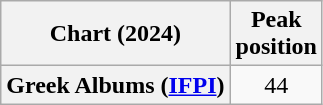<table class="wikitable sortable plainrowheaders" style="text-align: center;">
<tr>
<th scope="col">Chart (2024)</th>
<th scope="col">Peak<br>position</th>
</tr>
<tr>
<th scope="row">Greek Albums (<a href='#'>IFPI</a>)</th>
<td>44</td>
</tr>
</table>
